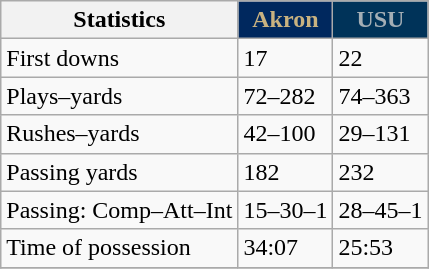<table class="wikitable">
<tr>
<th>Statistics</th>
<th style="background:#00285e; color:#c9b280">Akron</th>
<th style="background:#003359; color:#a4aeb5">USU</th>
</tr>
<tr>
<td>First downs</td>
<td>17</td>
<td>22</td>
</tr>
<tr>
<td>Plays–yards</td>
<td>72–282</td>
<td>74–363</td>
</tr>
<tr>
<td>Rushes–yards</td>
<td>42–100</td>
<td>29–131</td>
</tr>
<tr>
<td>Passing yards</td>
<td>182</td>
<td>232</td>
</tr>
<tr>
<td>Passing: Comp–Att–Int</td>
<td>15–30–1</td>
<td>28–45–1</td>
</tr>
<tr>
<td>Time of possession</td>
<td>34:07</td>
<td>25:53</td>
</tr>
<tr>
</tr>
</table>
